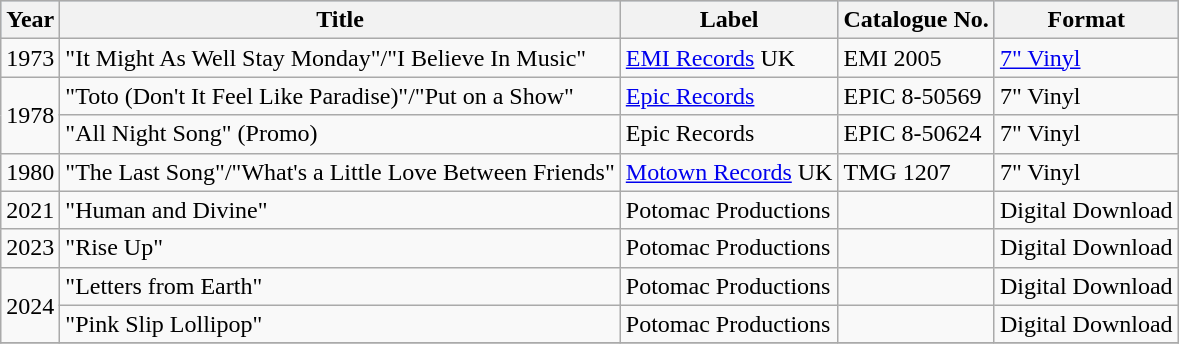<table class="wikitable">
<tr style="background:#b0c4de; text-align:center;">
<th>Year</th>
<th>Title</th>
<th>Label</th>
<th>Catalogue No.</th>
<th>Format</th>
</tr>
<tr>
<td>1973</td>
<td>"It Might As Well Stay Monday"/"I Believe In Music"</td>
<td><a href='#'>EMI Records</a> UK</td>
<td>EMI 2005</td>
<td><a href='#'>7" Vinyl</a></td>
</tr>
<tr>
<td rowspan="2">1978</td>
<td>"Toto (Don't It Feel Like Paradise)"/"Put on a Show"</td>
<td><a href='#'>Epic Records</a></td>
<td>EPIC 8-50569</td>
<td>7" Vinyl</td>
</tr>
<tr>
<td>"All Night Song" (Promo)</td>
<td>Epic Records</td>
<td>EPIC 8-50624</td>
<td>7" Vinyl</td>
</tr>
<tr>
<td>1980</td>
<td>"The Last Song"/"What's a Little Love Between Friends"</td>
<td><a href='#'>Motown Records</a> UK</td>
<td>TMG 1207</td>
<td>7" Vinyl</td>
</tr>
<tr>
<td>2021</td>
<td>"Human and Divine"</td>
<td>Potomac Productions</td>
<td></td>
<td>Digital Download</td>
</tr>
<tr>
<td>2023</td>
<td>"Rise Up"</td>
<td>Potomac Productions</td>
<td></td>
<td>Digital Download</td>
</tr>
<tr>
<td rowspan="2">2024</td>
<td>"Letters from Earth"</td>
<td>Potomac Productions</td>
<td></td>
<td>Digital Download</td>
</tr>
<tr>
<td>"Pink Slip Lollipop"</td>
<td>Potomac Productions</td>
<td></td>
<td>Digital Download</td>
</tr>
<tr>
</tr>
</table>
